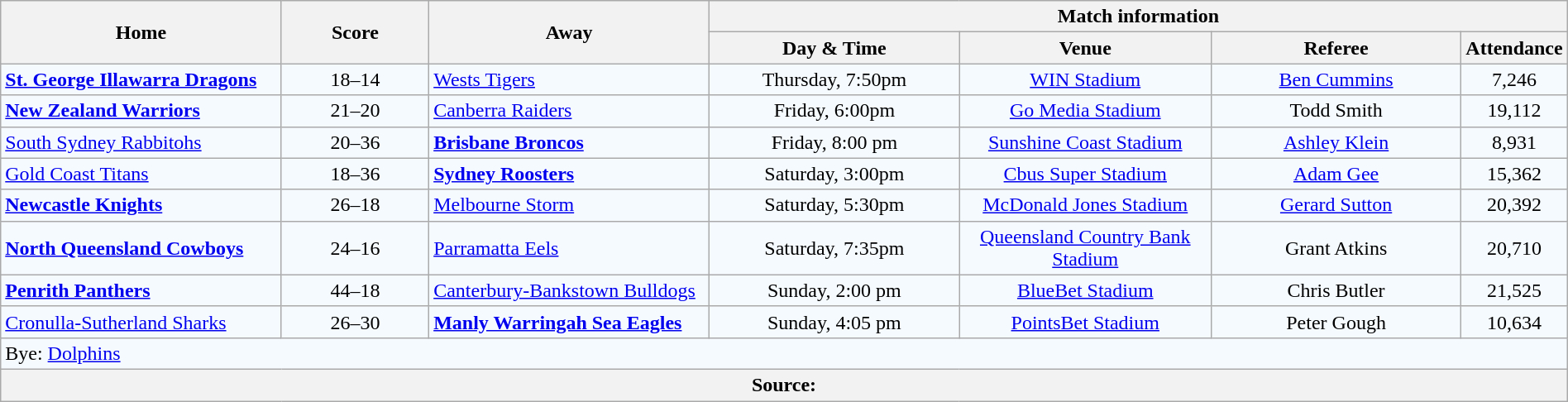<table class="wikitable" style="border-collapse:collapse; text-align:center; width:100%;">
<tr style="text-align:center; background:#f5faff;"  style="background:#c1d8ff;">
<th rowspan="2" style="width:19%;">Home</th>
<th rowspan="2" style="width:10%;">Score</th>
<th rowspan="2" style="width:19%;">Away</th>
<th colspan="4">Match information</th>
</tr>
<tr style="text-align:center; background:#f5faff;"  style="background:#efefef;">
<th width="17%">Day & Time</th>
<th width="17%">Venue</th>
<th width="17%">Referee</th>
<th width="5%">Attendance</th>
</tr>
<tr style="text-align:center; background:#f5faff;">
<td align="left"><strong> <a href='#'>St. George Illawarra Dragons</a></strong></td>
<td>18–14</td>
<td align="left"> <a href='#'>Wests Tigers</a></td>
<td>Thursday, 7:50pm</td>
<td><a href='#'>WIN Stadium</a></td>
<td><a href='#'>Ben Cummins</a></td>
<td>7,246</td>
</tr>
<tr style="text-align:center; background:#f5faff;">
<td align="left"><strong> <a href='#'>New Zealand Warriors</a></strong></td>
<td>21–20</td>
<td align="left"> <a href='#'>Canberra Raiders</a></td>
<td>Friday, 6:00pm</td>
<td><a href='#'>Go Media Stadium</a></td>
<td>Todd Smith</td>
<td>19,112</td>
</tr>
<tr style="text-align:center; background:#f5faff;">
<td align="left"> <a href='#'>South Sydney Rabbitohs</a></td>
<td>20–36</td>
<td align="left"><strong> <a href='#'>Brisbane Broncos</a></strong></td>
<td>Friday, 8:00 pm</td>
<td><a href='#'>Sunshine Coast Stadium</a></td>
<td><a href='#'>Ashley Klein</a></td>
<td>8,931</td>
</tr>
<tr style="text-align:center; background:#f5faff;">
<td align="left"> <a href='#'>Gold Coast Titans</a></td>
<td>18–36</td>
<td align="left"><strong> <a href='#'>Sydney Roosters</a></strong></td>
<td>Saturday, 3:00pm</td>
<td><a href='#'>Cbus Super Stadium</a></td>
<td><a href='#'>Adam Gee</a></td>
<td>15,362</td>
</tr>
<tr style="text-align:center; background:#f5faff;">
<td align="left"><strong> <a href='#'>Newcastle Knights</a></strong></td>
<td>26–18</td>
<td align="left"> <a href='#'>Melbourne Storm</a></td>
<td>Saturday, 5:30pm</td>
<td><a href='#'>McDonald Jones Stadium</a></td>
<td><a href='#'>Gerard Sutton</a></td>
<td>20,392</td>
</tr>
<tr style="text-align:center; background:#f5faff;">
<td align="left"><strong> <a href='#'>North Queensland Cowboys</a></strong></td>
<td>24–16</td>
<td align="left"> <a href='#'>Parramatta Eels</a></td>
<td>Saturday, 7:35pm</td>
<td><a href='#'>Queensland Country Bank Stadium</a></td>
<td>Grant Atkins</td>
<td>20,710</td>
</tr>
<tr style="text-align:center; background:#f5faff;">
<td align="left"><strong> <a href='#'>Penrith Panthers</a></strong></td>
<td>44–18</td>
<td align="left"> <a href='#'>Canterbury-Bankstown Bulldogs</a></td>
<td>Sunday, 2:00 pm</td>
<td><a href='#'>BlueBet Stadium</a></td>
<td>Chris Butler</td>
<td>21,525</td>
</tr>
<tr style="text-align:center; background:#f5faff;">
<td align="left"> <a href='#'>Cronulla-Sutherland Sharks</a></td>
<td>26–30</td>
<td align="left"><strong> <a href='#'>Manly Warringah Sea Eagles</a></strong></td>
<td>Sunday, 4:05 pm</td>
<td><a href='#'>PointsBet Stadium</a></td>
<td>Peter Gough</td>
<td>10,634</td>
</tr>
<tr style="text-align:center; background:#f5faff;">
<td colspan="7" align="left">Bye:  <a href='#'>Dolphins</a></td>
</tr>
<tr style="text-align:center; background:#f5faff;">
<th colspan="7" align="left">Source:</th>
</tr>
</table>
